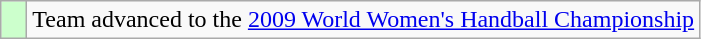<table class="wikitable" style="text-align: center;">
<tr>
<td width=10px bgcolor=#ccffcc></td>
<td>Team advanced to the <a href='#'>2009 World Women's Handball Championship</a></td>
</tr>
</table>
